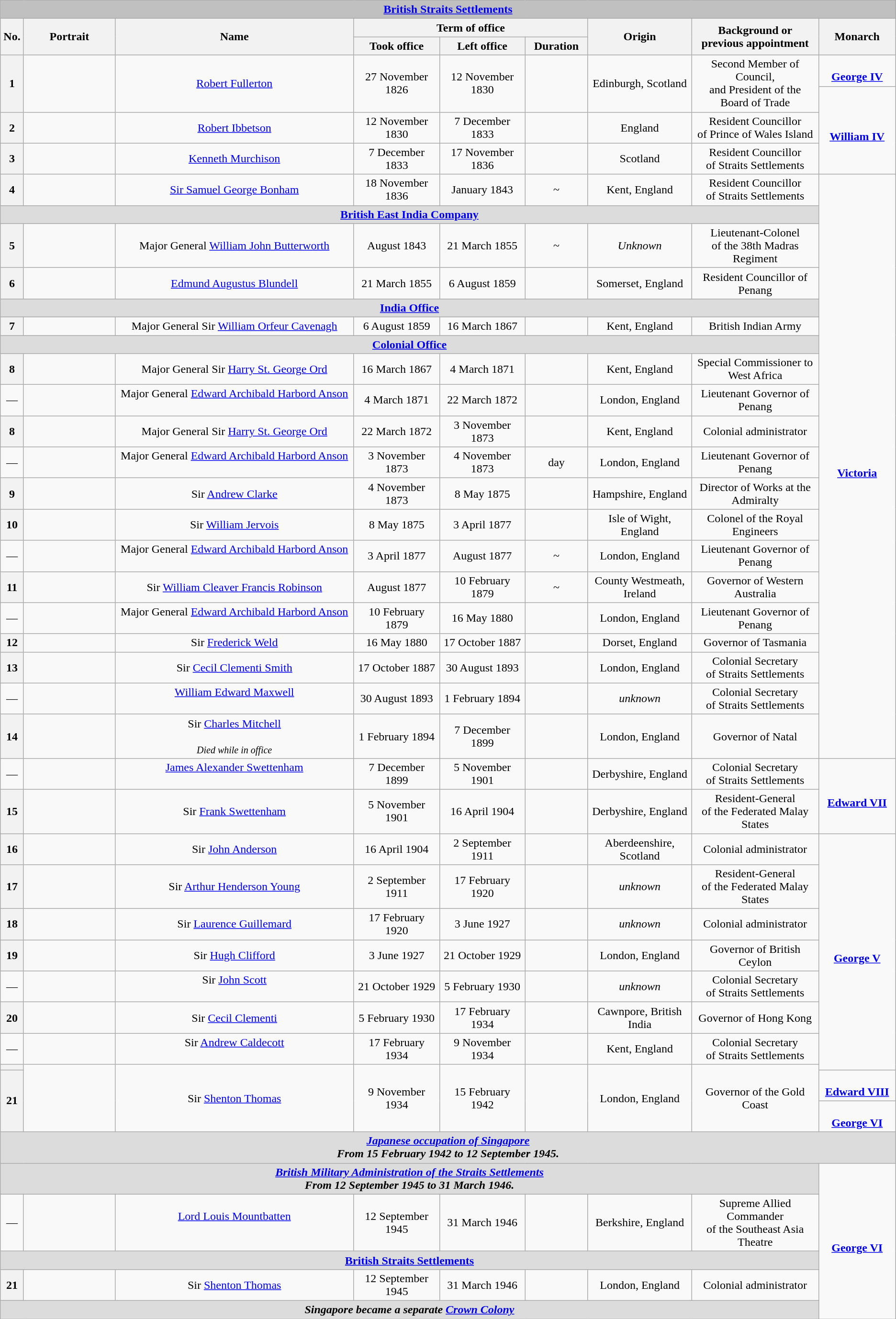<table class=wikitable style=text-align:center>
<tr>
<th style=background:silver colspan=9> <a href='#'>British Straits Settlements</a> </th>
</tr>
<tr>
<th rowspan=2 width=25px>No.</th>
<th rowspan=2 width=120px>Portrait</th>
<th rowspan=2 width=325px>Name<br></th>
<th colspan=3 width=400px>Term of office</th>
<th rowspan=2>Origin</th>
<th rowspan=2>Background or<br>previous appointment</th>
<th rowspan=2 width=100px>Monarch</th>
</tr>
<tr>
<th>Took office</th>
<th>Left office</th>
<th width=80px>Duration</th>
</tr>
<tr>
<th rowspan=2>1</th>
<td rowspan=2></td>
<td rowspan=2><a href='#'>Robert Fullerton</a><br></td>
<td rowspan="2">27 November 1826</td>
<td rowspan=2>12 November 1830</td>
<td rowspan=2></td>
<td rowspan=2>Edinburgh, Scotland</td>
<td rowspan=2>Second Member of Council,<br>and President of the Board of Trade</td>
<td><br><a href='#'><strong>George IV</strong></a></td>
</tr>
<tr>
<td rowspan=4><br><a href='#'><strong>William IV</strong></a></td>
</tr>
<tr>
<th>2</th>
<td></td>
<td><a href='#'>Robert Ibbetson</a><br></td>
<td>12 November 1830</td>
<td>7 December 1833</td>
<td></td>
<td>England</td>
<td>Resident Councillor<br>of Prince of Wales Island</td>
</tr>
<tr>
<th>3</th>
<td></td>
<td><a href='#'>Kenneth Murchison</a><br></td>
<td>7 December 1833</td>
<td>17 November 1836</td>
<td></td>
<td>Scotland</td>
<td>Resident Councillor<br>of Straits Settlements</td>
</tr>
<tr>
<th rowspan=2>4</th>
<td rowspan=2></td>
<td rowspan=2><a href='#'>Sir Samuel George Bonham</a><br></td>
<td rowspan=2>18 November 1836</td>
<td rowspan=2>January 1843</td>
<td rowspan=2>~ </td>
<td rowspan=2>Kent, England</td>
<td rowspan=2>Resident Councillor<br>of Straits Settlements</td>
</tr>
<tr>
<td rowspan=21><br><a href='#'><strong>Victoria</strong></a></td>
</tr>
<tr>
<th style=background:gainsboro colspan=8> <a href='#'>British East India Company</a> </th>
</tr>
<tr>
<th>5</th>
<td></td>
<td>Major General <a href='#'>William John Butterworth</a><br></td>
<td>August 1843</td>
<td>21 March 1855</td>
<td>~ </td>
<td><em>Unknown</em></td>
<td>Lieutenant-Colonel<br>of the 38th Madras Regiment</td>
</tr>
<tr>
<th>6</th>
<td></td>
<td><a href='#'>Edmund Augustus Blundell</a><br></td>
<td>21 March 1855</td>
<td>6 August 1859</td>
<td></td>
<td>Somerset, England</td>
<td>Resident Councillor of Penang</td>
</tr>
<tr>
<th style=background:gainsboro colspan=8> <a href='#'>India Office</a> </th>
</tr>
<tr>
<th>7</th>
<td></td>
<td>Major General Sir <a href='#'>William Orfeur Cavenagh</a><br></td>
<td>6 August 1859</td>
<td>16 March 1867</td>
<td></td>
<td>Kent, England</td>
<td>British Indian Army</td>
</tr>
<tr>
<th style=background:gainsboro colspan=8> <a href='#'>Colonial Office</a> </th>
</tr>
<tr>
<th>8</th>
<td></td>
<td>Major General Sir <a href='#'>Harry St. George Ord</a><br></td>
<td>16 March 1867</td>
<td>4 March 1871</td>
<td></td>
<td>Kent, England</td>
<td>Special Commissioner to West Africa</td>
</tr>
<tr>
<td>—</td>
<td></td>
<td>Major General <a href='#'>Edward Archibald Harbord Anson</a><br><br><em></em></td>
<td>4 March 1871</td>
<td>22 March 1872</td>
<td></td>
<td>London, England</td>
<td>Lieutenant Governor of Penang</td>
</tr>
<tr>
<th>8</th>
<td></td>
<td>Major General Sir <a href='#'>Harry St. George Ord</a><br></td>
<td>22 March 1872</td>
<td>3 November 1873</td>
<td></td>
<td>Kent, England</td>
<td>Colonial administrator</td>
</tr>
<tr>
<td>—</td>
<td></td>
<td>Major General <a href='#'>Edward Archibald Harbord Anson</a><br><br><em></em></td>
<td>3 November 1873</td>
<td>4 November 1873</td>
<td> day</td>
<td>London, England</td>
<td>Lieutenant Governor of Penang</td>
</tr>
<tr>
<th>9</th>
<td></td>
<td>Sir <a href='#'>Andrew Clarke</a><br></td>
<td>4 November 1873</td>
<td>8 May 1875</td>
<td></td>
<td>Hampshire, England</td>
<td>Director of Works at the Admiralty</td>
</tr>
<tr>
<th>10</th>
<td></td>
<td>Sir <a href='#'>William Jervois</a><br></td>
<td>8 May 1875</td>
<td>3 April 1877</td>
<td></td>
<td>Isle of Wight, England</td>
<td>Colonel of the Royal Engineers</td>
</tr>
<tr>
<td>—</td>
<td></td>
<td>Major General <a href='#'>Edward Archibald Harbord Anson</a><br><br><em></em></td>
<td>3 April 1877</td>
<td>August 1877</td>
<td>~ </td>
<td>London, England</td>
<td>Lieutenant Governor of Penang</td>
</tr>
<tr>
<th>11</th>
<td></td>
<td>Sir <a href='#'>William Cleaver Francis Robinson</a><br></td>
<td>August 1877</td>
<td>10 February 1879</td>
<td>~ </td>
<td>County Westmeath, Ireland</td>
<td>Governor of Western Australia</td>
</tr>
<tr>
<td>—</td>
<td></td>
<td>Major General <a href='#'>Edward Archibald Harbord Anson</a><br><br><em></em></td>
<td>10 February 1879</td>
<td>16 May 1880</td>
<td></td>
<td>London, England</td>
<td>Lieutenant Governor of Penang</td>
</tr>
<tr>
<th>12</th>
<td></td>
<td>Sir <a href='#'>Frederick Weld</a><br></td>
<td>16 May 1880</td>
<td>17 October 1887</td>
<td></td>
<td>Dorset, England</td>
<td>Governor of Tasmania</td>
</tr>
<tr>
<th>13</th>
<td></td>
<td>Sir <a href='#'>Cecil Clementi Smith</a><br></td>
<td>17 October 1887</td>
<td>30 August 1893</td>
<td></td>
<td>London, England</td>
<td>Colonial Secretary<br>of Straits Settlements</td>
</tr>
<tr>
<td>—</td>
<td></td>
<td><a href='#'>William Edward Maxwell</a><br><br><em></em></td>
<td>30 August 1893</td>
<td>1 February 1894</td>
<td></td>
<td><em>unknown</em></td>
<td>Colonial Secretary<br>of Straits Settlements</td>
</tr>
<tr>
<th>14</th>
<td></td>
<td>Sir <a href='#'>Charles Mitchell</a><br><br><em><small>Died while in office</small></em></td>
<td>1 February 1894</td>
<td>7 December 1899</td>
<td></td>
<td>London, England</td>
<td>Governor of Natal</td>
</tr>
<tr>
<td rowspan=2>—</td>
<td rowspan=2></td>
<td rowspan=2><a href='#'>James Alexander Swettenham</a><br><br><em></em></td>
<td rowspan=2>7 December 1899</td>
<td rowspan=2>5 November 1901</td>
<td rowspan=2></td>
<td rowspan=2>Derbyshire, England</td>
<td rowspan=2>Colonial Secretary<br>of Straits Settlements</td>
</tr>
<tr>
<td rowspan=3><br><strong><a href='#'>Edward VII</a></strong></td>
</tr>
<tr>
<th>15</th>
<td></td>
<td>Sir <a href='#'>Frank Swettenham</a><br></td>
<td>5 November 1901</td>
<td>16 April 1904</td>
<td></td>
<td>Derbyshire, England</td>
<td>Resident-General<br>of the Federated Malay States</td>
</tr>
<tr>
<th rowspan=2>16</th>
<td rowspan=2></td>
<td rowspan=2>Sir <a href='#'>John Anderson</a><br></td>
<td rowspan=2>16 April 1904</td>
<td rowspan=2>2 September 1911</td>
<td rowspan=2></td>
<td rowspan=2>Aberdeenshire, Scotland</td>
<td rowspan=2>Colonial administrator</td>
</tr>
<tr>
<td rowspan=9><br><strong><a href='#'>George V</a></strong></td>
</tr>
<tr>
<th>17</th>
<td></td>
<td>Sir <a href='#'>Arthur Henderson Young</a><strong><br></strong></td>
<td>2 September 1911</td>
<td>17 February 1920</td>
<td></td>
<td><em>unknown</em></td>
<td>Resident-General<br>of the Federated Malay States</td>
</tr>
<tr>
<th>18</th>
<td></td>
<td>Sir <a href='#'>Laurence Guillemard</a><br></td>
<td>17 February 1920</td>
<td>3 June 1927</td>
<td></td>
<td><em>unknown</em></td>
<td>Colonial administrator</td>
</tr>
<tr>
<th>19</th>
<td></td>
<td>Sir <a href='#'>Hugh Clifford</a><br></td>
<td>3 June 1927</td>
<td>21 October 1929</td>
<td></td>
<td>London, England</td>
<td>Governor of British Ceylon</td>
</tr>
<tr>
<td>—</td>
<td></td>
<td>Sir <a href='#'>John Scott</a><br><br><em></em></td>
<td>21 October 1929</td>
<td>5 February 1930</td>
<td></td>
<td><em>unknown</em></td>
<td>Colonial Secretary<br>of Straits Settlements</td>
</tr>
<tr>
<th>20</th>
<td></td>
<td>Sir <a href='#'>Cecil Clementi</a><br></td>
<td>5 February 1930</td>
<td>17 February 1934</td>
<td></td>
<td>Cawnpore, British India</td>
<td>Governor of Hong Kong</td>
</tr>
<tr>
<td>—</td>
<td></td>
<td>Sir <a href='#'>Andrew Caldecott</a><br><br><em></em></td>
<td>17 February 1934</td>
<td>9 November 1934</td>
<td></td>
<td>Kent, England</td>
<td>Colonial Secretary<br>of Straits Settlements</td>
</tr>
<tr>
<th></th>
<td rowspan=4></td>
<td rowspan=4>Sir <a href='#'>Shenton Thomas</a><br></td>
<td rowspan=4>9 November 1934</td>
<td rowspan=4>15 February 1942</td>
<td rowspan=4></td>
<td rowspan=4>London, England</td>
<td rowspan=4>Governor of the Gold Coast</td>
</tr>
<tr>
<th rowspan=3>21</th>
</tr>
<tr>
<td><br><strong><a href='#'>Edward VIII</a></strong></td>
</tr>
<tr>
<td><br><strong><a href='#'>George VI</a></strong></td>
</tr>
<tr>
<th style=background:gainsboro colspan=9> <em><a href='#'>Japanese occupation of Singapore</a></em> <br> <em>From 15 February 1942 to 12 September 1945.</em></th>
</tr>
<tr>
<th style=background:gainsboro colspan=8> <em><a href='#'>British Military Administration of the Straits Settlements</a></em> <br><em>From 12 September 1945 to 31 March 1946.</em></th>
<td rowspan=5><br><strong><a href='#'>George VI</a></strong></td>
</tr>
<tr>
<td>—</td>
<td></td>
<td><a href='#'>Lord Louis Mountbatten</a><br><br></td>
<td>12 September 1945</td>
<td>31 March 1946</td>
<td></td>
<td>Berkshire, England</td>
<td>Supreme Allied Commander<br>of the Southeast Asia Theatre</td>
</tr>
<tr>
<th style=background:gainsboro colspan=8> <a href='#'>British Straits Settlements</a> </th>
</tr>
<tr>
<th>21</th>
<td></td>
<td>Sir <a href='#'>Shenton Thomas</a><br></td>
<td>12 September 1945</td>
<td>31 March 1946</td>
<td></td>
<td>London, England</td>
<td>Colonial administrator</td>
</tr>
<tr>
<th style=background:gainsboro colspan=8> <em>Singapore became a separate <a href='#'>Crown Colony</a> </em></th>
</tr>
</table>
